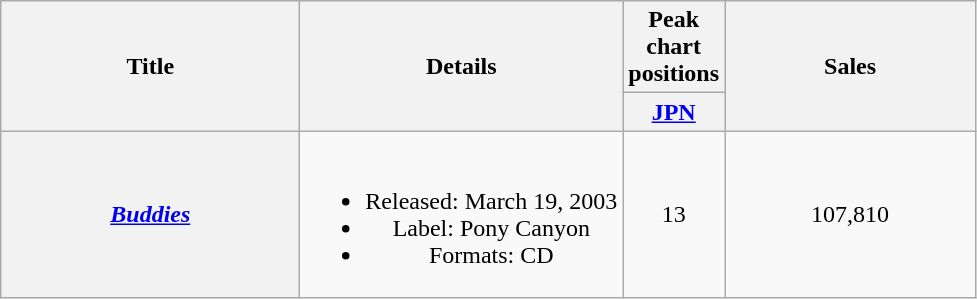<table class="wikitable plainrowheaders" style="text-align:center;">
<tr>
<th rowspan="2" style="width:12em;">Title</th>
<th rowspan="2">Details</th>
<th colspan="1">Peak chart positions</th>
<th rowspan="2" style="width:10em;">Sales</th>
</tr>
<tr>
<th width="30"><a href='#'>JPN</a></th>
</tr>
<tr>
<th scope="row"><em><a href='#'>Buddies</a></em><br></th>
<td><br><ul><li>Released: March 19, 2003</li><li>Label: Pony Canyon</li><li>Formats: CD</li></ul></td>
<td>13</td>
<td>107,810</td>
</tr>
</table>
